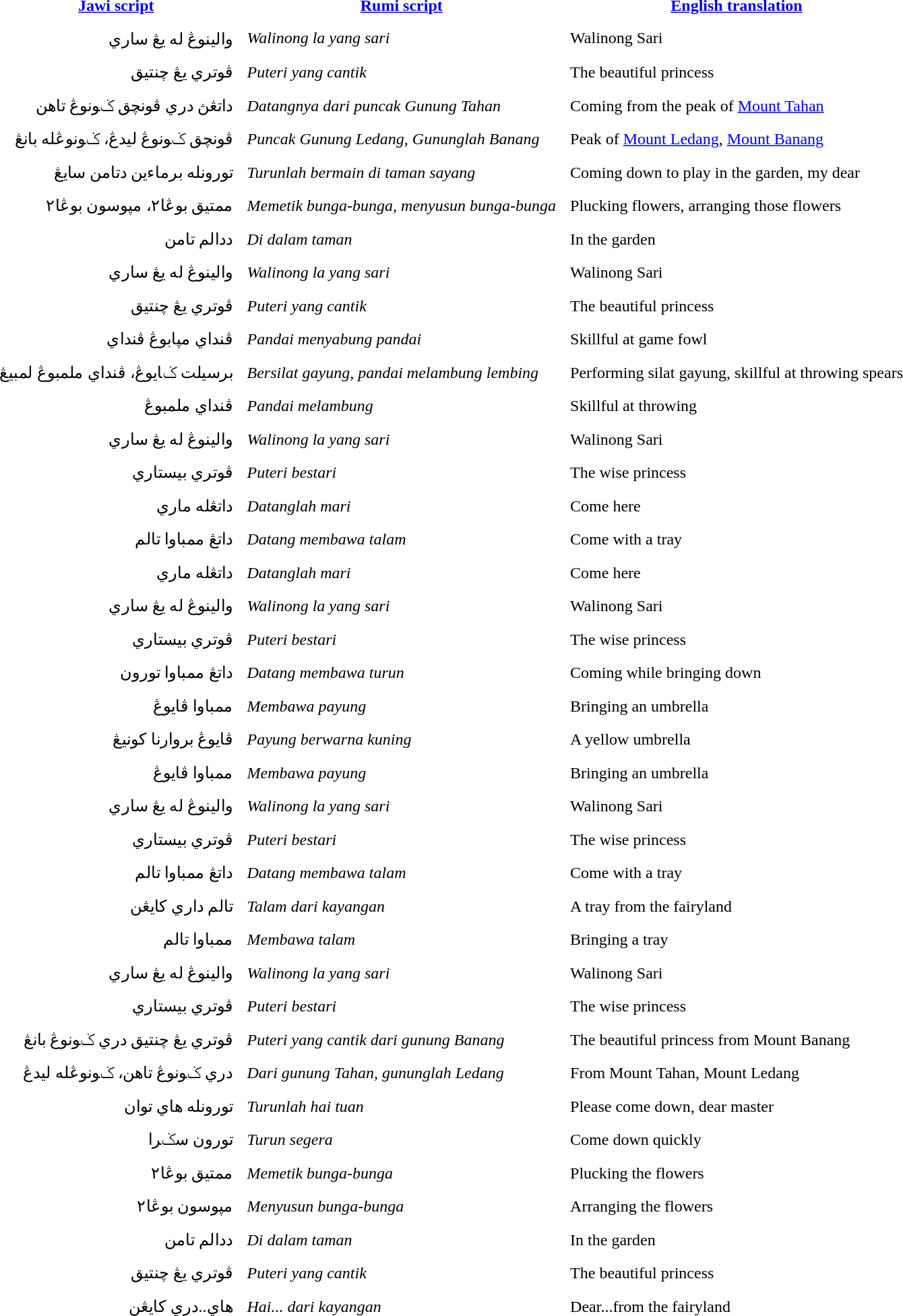<table cellpadding=6>
<tr>
<th><a href='#'>Jawi script</a></th>
<th><a href='#'>Rumi script</a></th>
<th><a href='#'>English translation</a></th>
</tr>
<tr style="vertical-align:top; white-space:nowrap;">
<td style="text-align:right;">والينوڠ له يڠ ساري</td>
<td><em>Walinong la yang sari</em></td>
<td>Walinong Sari</td>
</tr>
<tr>
<td style="text-align:right;">ڤوتري يڠ چنتيق</td>
<td><em>Puteri yang cantik</em></td>
<td>The beautiful princess</td>
</tr>
<tr>
<td style="text-align:right;">داتڠڽ دري ڤونچق ݢونوڠ تاهن</td>
<td><em>Datangnya dari puncak Gunung Tahan</em></td>
<td>Coming from the peak of <a href='#'>Mount Tahan</a></td>
</tr>
<tr>
<td style="text-align:right;">ڤونچق ݢونوڠ ليدڠ، ݢونوڠله بانڠ</td>
<td><em>Puncak Gunung Ledang, Gununglah Banang</em></td>
<td>Peak of <a href='#'>Mount Ledang</a>, <a href='#'>Mount Banang</a></td>
</tr>
<tr>
<td style="text-align:right;">تورونله برماءين دتامن سايڠ</td>
<td><em>Turunlah bermain di taman sayang</em></td>
<td>Coming down to play in the garden, my dear</td>
</tr>
<tr>
<td style="text-align:right;">ممتيق بوڠا٢، مڽوسون بوڠا٢</td>
<td><em>Memetik bunga-bunga, menyusun bunga-bunga</em></td>
<td>Plucking flowers, arranging those flowers</td>
</tr>
<tr>
<td style="text-align:right;">ددالم تامن</td>
<td><em>Di dalam taman</em></td>
<td>In the garden</td>
</tr>
<tr>
<td style="text-align:right;">والينوڠ له يڠ ساري</td>
<td><em>Walinong la yang sari</em></td>
<td>Walinong Sari</td>
</tr>
<tr>
<td style="text-align:right;">ڤوتري يڠ چنتيق</td>
<td><em>Puteri yang cantik</em></td>
<td>The beautiful princess</td>
</tr>
<tr>
<td style="text-align:right;">ڤنداي مڽابوڠ ڤنداي</td>
<td><em>Pandai menyabung pandai</em></td>
<td>Skillful at game fowl</td>
</tr>
<tr>
<td style="text-align:right;">برسيلت ݢايوڠ، ڤنداي ملمبوڠ لمبيڠ</td>
<td><em>Bersilat gayung, pandai melambung lembing</em></td>
<td>Performing silat gayung, skillful at throwing spears</td>
</tr>
<tr>
<td style="text-align:right;">ڤنداي ملمبوڠ</td>
<td><em>Pandai melambung</em></td>
<td>Skillful at throwing</td>
</tr>
<tr>
<td style="text-align:right;">والينوڠ له يڠ ساري</td>
<td><em>Walinong la yang sari</em></td>
<td>Walinong Sari</td>
</tr>
<tr>
<td style="text-align:right;">ڤوتري بيستاري</td>
<td><em>Puteri bestari</em></td>
<td>The wise princess</td>
</tr>
<tr>
<td style="text-align:right;">داتڠله ماري</td>
<td><em>Datanglah mari</em></td>
<td>Come here</td>
</tr>
<tr>
<td style="text-align:right;">داتڠ ممباوا تالم</td>
<td><em>Datang membawa talam</em></td>
<td>Come with a tray</td>
</tr>
<tr>
<td style="text-align:right;">داتڠله ماري</td>
<td><em>Datanglah mari</em></td>
<td>Come here</td>
</tr>
<tr>
<td style="text-align:right;">والينوڠ له يڠ ساري</td>
<td><em>Walinong la yang sari</em></td>
<td>Walinong Sari</td>
</tr>
<tr>
<td style="text-align:right;">ڤوتري بيستاري</td>
<td><em>Puteri bestari</em></td>
<td>The wise princess</td>
</tr>
<tr>
<td style="text-align:right;">داتڠ ممباوا تورون</td>
<td><em>Datang membawa turun</em></td>
<td>Coming while bringing down</td>
</tr>
<tr>
<td style="text-align:right;">ممباوا ڤايوڠ</td>
<td><em>Membawa payung</em></td>
<td>Bringing an umbrella</td>
</tr>
<tr>
<td style="text-align:right;">ڤايوڠ بروارنا كونيڠ</td>
<td><em>Payung berwarna kuning</em></td>
<td>A yellow umbrella</td>
</tr>
<tr>
<td style="text-align:right;">ممباوا ڤايوڠ</td>
<td><em>Membawa payung</em></td>
<td>Bringing an umbrella</td>
</tr>
<tr>
<td style="text-align:right;">والينوڠ له يڠ ساري</td>
<td><em>Walinong la yang sari</em></td>
<td>Walinong Sari</td>
</tr>
<tr>
<td style="text-align:right;">ڤوتري بيستاري</td>
<td><em>Puteri bestari</em></td>
<td>The wise princess</td>
</tr>
<tr>
<td style="text-align:right;">داتڠ ممباوا تالم</td>
<td><em>Datang membawa talam</em></td>
<td>Come with a tray</td>
</tr>
<tr>
<td style="text-align:right;">تالم داري كايڠن</td>
<td><em>Talam dari kayangan</em></td>
<td>A tray from the fairyland</td>
</tr>
<tr>
<td style="text-align:right;">ممباوا تالم</td>
<td><em>Membawa talam</em></td>
<td>Bringing a tray</td>
</tr>
<tr>
<td style="text-align:right;">والينوڠ له يڠ ساري</td>
<td><em>Walinong la yang sari</em></td>
<td>Walinong Sari</td>
</tr>
<tr>
<td style="text-align:right;">ڤوتري بيستاري</td>
<td><em>Puteri bestari</em></td>
<td>The wise princess</td>
</tr>
<tr>
<td style="text-align:right;">ڤوتري يڠ چنتيق دري ݢونوڠ بانڠ</td>
<td><em>Puteri yang cantik dari gunung Banang</em></td>
<td>The beautiful princess from Mount Banang</td>
</tr>
<tr>
<td style="text-align:right;">دري ݢونوڠ تاهن، ݢونوڠله ليدڠ</td>
<td><em>Dari gunung Tahan, gununglah Ledang</em></td>
<td>From Mount Tahan, Mount Ledang</td>
</tr>
<tr>
<td style="text-align:right;">تورونله هاي توان</td>
<td><em>Turunlah hai tuan</em></td>
<td>Please come down, dear master</td>
</tr>
<tr>
<td style="text-align:right;">تورون سݢرا</td>
<td><em>Turun segera</em></td>
<td>Come down quickly</td>
</tr>
<tr>
<td style="text-align:right;">ممتيق بوڠا٢</td>
<td><em>Memetik bunga-bunga</em></td>
<td>Plucking the flowers</td>
</tr>
<tr>
<td style="text-align:right;">مڽوسون بوڠا٢</td>
<td><em>Menyusun bunga-bunga</em></td>
<td>Arranging the flowers</td>
</tr>
<tr>
<td style="text-align:right;">ددالم تامن</td>
<td><em>Di dalam taman</em></td>
<td>In the garden</td>
</tr>
<tr>
<td style="text-align:right;">ڤوتري يڠ چنتيق</td>
<td><em>Puteri yang cantik</em></td>
<td>The beautiful princess</td>
</tr>
<tr>
<td style="text-align:right;">هاي..دري كايڠن</td>
<td><em>Hai... dari kayangan</em></td>
<td>Dear...from the fairyland</td>
</tr>
</table>
